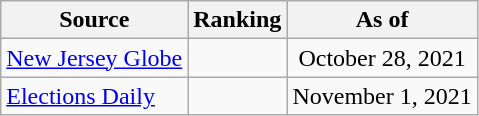<table class="wikitable" style="text-align:center">
<tr>
<th>Source</th>
<th>Ranking</th>
<th>As of</th>
</tr>
<tr>
<td align=left><a href='#'>New Jersey Globe</a></td>
<td></td>
<td>October 28, 2021</td>
</tr>
<tr>
<td align=left><a href='#'>Elections Daily</a></td>
<td></td>
<td>November 1, 2021</td>
</tr>
</table>
